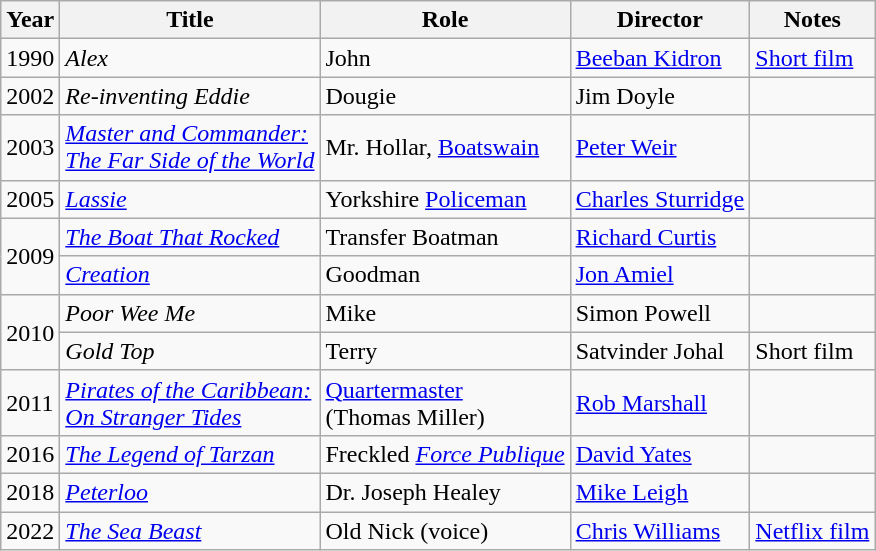<table class="wikitable sortable">
<tr>
<th>Year</th>
<th>Title</th>
<th>Role</th>
<th>Director</th>
<th>Notes</th>
</tr>
<tr>
<td>1990</td>
<td><em>Alex</em></td>
<td>John</td>
<td><a href='#'>Beeban Kidron</a></td>
<td><a href='#'>Short film</a></td>
</tr>
<tr>
<td>2002</td>
<td><em>Re-inventing Eddie</em></td>
<td>Dougie</td>
<td>Jim Doyle</td>
<td></td>
</tr>
<tr>
<td>2003</td>
<td><em><a href='#'>Master and Commander:<br>The Far Side of the World</a></em></td>
<td>Mr. Hollar, <a href='#'>Boatswain</a></td>
<td><a href='#'>Peter Weir</a></td>
<td></td>
</tr>
<tr>
<td>2005</td>
<td><em><a href='#'>Lassie</a></em></td>
<td>Yorkshire <a href='#'>Policeman</a></td>
<td><a href='#'>Charles Sturridge</a></td>
<td></td>
</tr>
<tr>
<td rowspan=2>2009</td>
<td><em><a href='#'>The Boat That Rocked</a></em></td>
<td>Transfer Boatman</td>
<td><a href='#'>Richard Curtis</a></td>
<td></td>
</tr>
<tr>
<td><em><a href='#'>Creation</a></em></td>
<td>Goodman</td>
<td><a href='#'>Jon Amiel</a></td>
<td></td>
</tr>
<tr>
<td rowspan=2>2010</td>
<td><em>Poor Wee Me</em></td>
<td>Mike</td>
<td>Simon Powell</td>
<td></td>
</tr>
<tr>
<td><em>Gold Top</em></td>
<td>Terry</td>
<td>Satvinder Johal</td>
<td>Short film</td>
</tr>
<tr>
<td>2011</td>
<td><em><a href='#'>Pirates of the Caribbean:<br>On Stranger Tides</a></em></td>
<td><a href='#'>Quartermaster</a><br>(Thomas Miller)</td>
<td><a href='#'>Rob Marshall</a></td>
<td></td>
</tr>
<tr>
<td>2016</td>
<td><em><a href='#'>The Legend of Tarzan</a></em></td>
<td>Freckled <em><a href='#'>Force Publique</a></em></td>
<td><a href='#'>David Yates</a></td>
<td></td>
</tr>
<tr>
<td>2018</td>
<td><em><a href='#'>Peterloo</a></em></td>
<td>Dr. Joseph Healey</td>
<td><a href='#'>Mike Leigh</a></td>
<td></td>
</tr>
<tr>
<td>2022</td>
<td><em><a href='#'>The Sea Beast</a></em></td>
<td>Old Nick (voice)</td>
<td><a href='#'>Chris Williams</a></td>
<td><a href='#'>Netflix film</a></td>
</tr>
</table>
